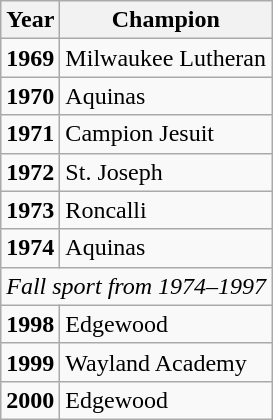<table class="wikitable mw-collapsible mw-collapsed">
<tr>
<th>Year</th>
<th>Champion</th>
</tr>
<tr>
<td><strong>1969</strong></td>
<td>Milwaukee Lutheran</td>
</tr>
<tr>
<td><strong>1970</strong></td>
<td>Aquinas</td>
</tr>
<tr>
<td><strong>1971</strong></td>
<td>Campion Jesuit</td>
</tr>
<tr>
<td><strong>1972</strong></td>
<td>St. Joseph</td>
</tr>
<tr>
<td><strong>1973</strong></td>
<td>Roncalli</td>
</tr>
<tr>
<td><strong>1974</strong></td>
<td>Aquinas</td>
</tr>
<tr>
<td colspan="2"><em>Fall sport from 1974–1997</em></td>
</tr>
<tr>
<td><strong>1998</strong></td>
<td>Edgewood</td>
</tr>
<tr>
<td><strong>1999</strong></td>
<td>Wayland Academy</td>
</tr>
<tr>
<td><strong>2000</strong></td>
<td>Edgewood</td>
</tr>
</table>
